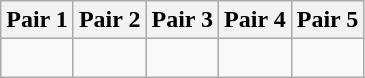<table class="wikitable">
<tr>
<th style="width: 20%;">Pair 1</th>
<th style="width: 20%;">Pair 2</th>
<th style="width: 20%;">Pair 3</th>
<th style="width: 20%;">Pair 4</th>
<th style="width: 20%;">Pair 5</th>
</tr>
<tr>
<td><br></td>
<td><br></td>
<td><br></td>
<td><br></td>
<td><br></td>
</tr>
</table>
